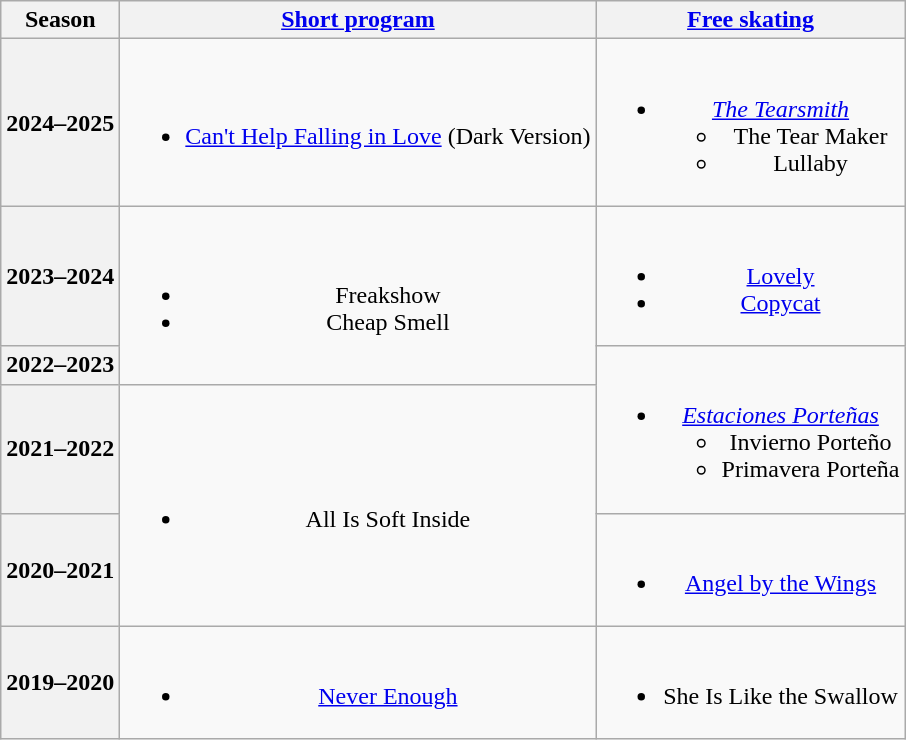<table class="wikitable" style="text-align:center">
<tr>
<th>Season</th>
<th><a href='#'>Short program</a></th>
<th><a href='#'>Free skating</a></th>
</tr>
<tr>
<th>2024–2025 <br> </th>
<td><br><ul><li><a href='#'>Can't Help Falling in Love</a> (Dark Version) <br> </li></ul></td>
<td><br><ul><li><em><a href='#'>The Tearsmith</a></em><ul><li>The Tear Maker</li><li>Lullaby <br> </li></ul></li></ul></td>
</tr>
<tr>
<th>2023–2024 <br> </th>
<td rowspan=2><br><ul><li>Freakshow</li><li>Cheap Smell <br> </li></ul></td>
<td><br><ul><li><a href='#'>Lovely</a> <br> </li><li><a href='#'>Copycat</a> <br> </li></ul></td>
</tr>
<tr>
<th>2022–2023 <br> </th>
<td rowspan=2><br><ul><li><em><a href='#'>Estaciones Porteñas</a></em><ul><li>Invierno Porteño</li><li>Primavera Porteña <br> </li></ul></li></ul></td>
</tr>
<tr>
<th>2021–2022 <br> </th>
<td rowspan=2><br><ul><li>All Is Soft Inside <br> </li></ul></td>
</tr>
<tr>
<th>2020–2021 <br> </th>
<td><br><ul><li><a href='#'>Angel by the Wings</a> <br> </li></ul></td>
</tr>
<tr>
<th>2019–2020 <br> </th>
<td><br><ul><li><a href='#'>Never Enough</a> <br> </li></ul></td>
<td><br><ul><li>She Is Like the Swallow <br> </li></ul></td>
</tr>
</table>
